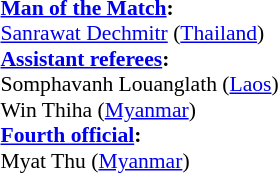<table width=50% style="font-size:90%;">
<tr>
<td><br><strong><a href='#'>Man of the Match</a>:</strong>	
<br><a href='#'>Sanrawat Dechmitr</a> (<a href='#'>Thailand</a>)<br><strong><a href='#'>Assistant referees</a>:</strong>
<br>Somphavanh Louanglath (<a href='#'>Laos</a>)
<br>Win Thiha (<a href='#'>Myanmar</a>)
<br><strong><a href='#'>Fourth official</a>:</strong>
<br>Myat Thu (<a href='#'>Myanmar</a>)</td>
</tr>
</table>
